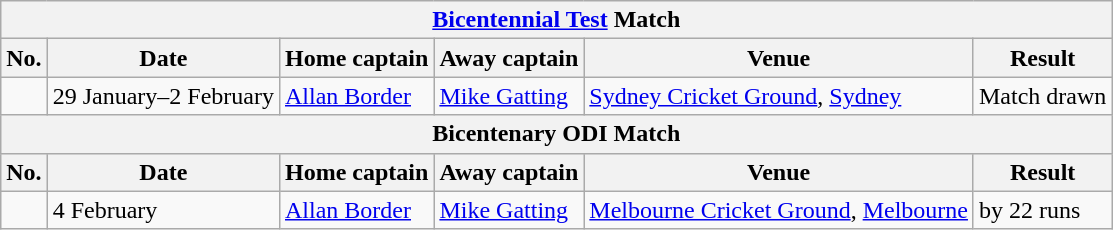<table class="wikitable">
<tr>
<th colspan="9"><a href='#'>Bicentennial Test</a> Match</th>
</tr>
<tr>
<th>No.</th>
<th>Date</th>
<th>Home captain</th>
<th>Away captain</th>
<th>Venue</th>
<th>Result</th>
</tr>
<tr>
<td></td>
<td>29 January–2 February</td>
<td><a href='#'>Allan Border</a></td>
<td><a href='#'>Mike Gatting</a></td>
<td><a href='#'>Sydney Cricket Ground</a>, <a href='#'>Sydney</a></td>
<td>Match drawn</td>
</tr>
<tr>
<th colspan="9">Bicentenary ODI Match</th>
</tr>
<tr>
<th>No.</th>
<th>Date</th>
<th>Home captain</th>
<th>Away captain</th>
<th>Venue</th>
<th>Result</th>
</tr>
<tr>
<td></td>
<td>4 February</td>
<td><a href='#'>Allan Border</a></td>
<td><a href='#'>Mike Gatting</a></td>
<td><a href='#'>Melbourne Cricket Ground</a>, <a href='#'>Melbourne</a></td>
<td> by 22 runs</td>
</tr>
</table>
